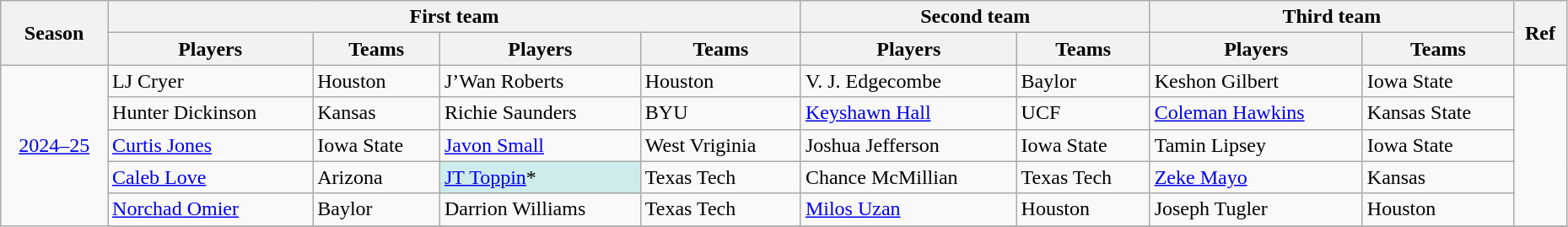<table class="wikitable" style="width:98%">
<tr>
<th rowspan=2>Season</th>
<th colspan=4>First team</th>
<th colspan=2>Second team</th>
<th colspan=2>Third team</th>
<th rowspan=2>Ref</th>
</tr>
<tr>
<th>Players</th>
<th>Teams</th>
<th>Players</th>
<th>Teams</th>
<th>Players</th>
<th>Teams</th>
<th>Players</th>
<th>Teams</th>
</tr>
<tr>
<td rowspan="6" style="text-align:center;"><a href='#'>2024–25</a></td>
<td>LJ Cryer</td>
<td>Houston</td>
<td>J’Wan Roberts</td>
<td>Houston</td>
<td>V. J. Edgecombe</td>
<td>Baylor</td>
<td>Keshon Gilbert</td>
<td>Iowa State</td>
<td rowspan="5"></td>
</tr>
<tr>
<td>Hunter Dickinson</td>
<td>Kansas</td>
<td>Richie Saunders</td>
<td>BYU</td>
<td><a href='#'>Keyshawn Hall</a></td>
<td>UCF</td>
<td><a href='#'>Coleman Hawkins</a></td>
<td>Kansas State</td>
</tr>
<tr>
<td><a href='#'>Curtis Jones</a></td>
<td>Iowa State</td>
<td><a href='#'>Javon Small</a></td>
<td>West Vriginia</td>
<td>Joshua Jefferson</td>
<td>Iowa State</td>
<td>Tamin Lipsey</td>
<td>Iowa State</td>
</tr>
<tr>
<td><a href='#'>Caleb Love</a></td>
<td>Arizona</td>
<td style="background:#cfecec;"><a href='#'>JT Toppin</a>*</td>
<td>Texas Tech</td>
<td>Chance McMillian</td>
<td>Texas Tech</td>
<td><a href='#'>Zeke Mayo</a></td>
<td>Kansas</td>
</tr>
<tr>
<td><a href='#'>Norchad Omier</a></td>
<td>Baylor</td>
<td>Darrion Williams</td>
<td>Texas Tech</td>
<td><a href='#'>Milos Uzan</a></td>
<td>Houston</td>
<td>Joseph Tugler</td>
<td>Houston</td>
</tr>
<tr>
</tr>
</table>
